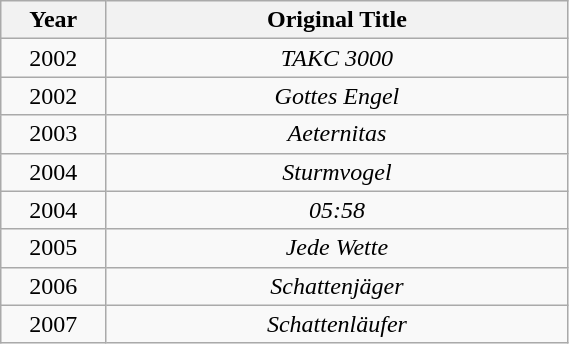<table class="wikitable"  style="text-align:center; width:30%;">
<tr>
<th style="text-align:center; width:10%;">Year</th>
<th style="text-align:center; width:45%;">Original Title</th>
</tr>
<tr>
<td>2002</td>
<td><em>TAKC 3000</em></td>
</tr>
<tr>
<td>2002</td>
<td><em>Gottes Engel</em></td>
</tr>
<tr>
<td>2003</td>
<td><em>Aeternitas</em></td>
</tr>
<tr>
<td>2004</td>
<td><em>Sturmvogel</em></td>
</tr>
<tr>
<td>2004</td>
<td><em>05:58</em></td>
</tr>
<tr>
<td>2005</td>
<td><em>Jede Wette</em></td>
</tr>
<tr>
<td>2006</td>
<td><em>Schattenjäger</em></td>
</tr>
<tr>
<td>2007</td>
<td><em>Schattenläufer</em></td>
</tr>
</table>
